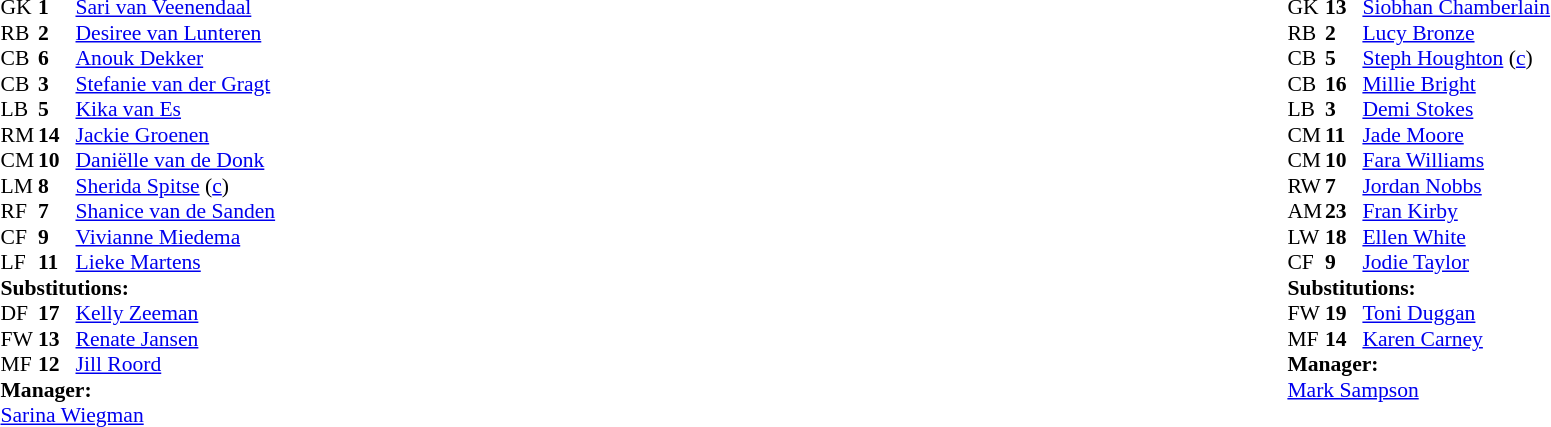<table width="100%">
<tr>
<td valign="top" width="50%"><br><table style="font-size: 90%" cellspacing="0" cellpadding="0">
<tr>
<th width="25"></th>
<th width="25"></th>
</tr>
<tr>
<td>GK</td>
<td><strong>1</strong></td>
<td><a href='#'>Sari van Veenendaal</a></td>
</tr>
<tr>
<td>RB</td>
<td><strong>2</strong></td>
<td><a href='#'>Desiree van Lunteren</a></td>
<td></td>
</tr>
<tr>
<td>CB</td>
<td><strong>6</strong></td>
<td><a href='#'>Anouk Dekker</a></td>
</tr>
<tr>
<td>CB</td>
<td><strong>3</strong></td>
<td><a href='#'>Stefanie van der Gragt</a></td>
<td></td>
<td></td>
</tr>
<tr>
<td>LB</td>
<td><strong>5</strong></td>
<td><a href='#'>Kika van Es</a></td>
</tr>
<tr>
<td>RM</td>
<td><strong>14</strong></td>
<td><a href='#'>Jackie Groenen</a></td>
</tr>
<tr>
<td>CM</td>
<td><strong>10</strong></td>
<td><a href='#'>Daniëlle van de Donk</a></td>
<td></td>
<td></td>
</tr>
<tr>
<td>LM</td>
<td><strong>8</strong></td>
<td><a href='#'>Sherida Spitse</a> (<a href='#'>c</a>)</td>
</tr>
<tr>
<td>RF</td>
<td><strong>7</strong></td>
<td><a href='#'>Shanice van de Sanden</a></td>
<td></td>
<td></td>
</tr>
<tr>
<td>CF</td>
<td><strong>9</strong></td>
<td><a href='#'>Vivianne Miedema</a></td>
</tr>
<tr>
<td>LF</td>
<td><strong>11</strong></td>
<td><a href='#'>Lieke Martens</a></td>
</tr>
<tr>
<td colspan=3><strong>Substitutions:</strong></td>
</tr>
<tr>
<td>DF</td>
<td><strong>17</strong></td>
<td><a href='#'>Kelly Zeeman</a></td>
<td></td>
<td></td>
</tr>
<tr>
<td>FW</td>
<td><strong>13</strong></td>
<td><a href='#'>Renate Jansen</a></td>
<td></td>
<td></td>
</tr>
<tr>
<td>MF</td>
<td><strong>12</strong></td>
<td><a href='#'>Jill Roord</a></td>
<td></td>
<td></td>
</tr>
<tr>
<td colspan=3><strong>Manager:</strong></td>
</tr>
<tr>
<td colspan=3><a href='#'>Sarina Wiegman</a></td>
</tr>
</table>
</td>
<td valign="top"></td>
<td valign="top" width="50%"><br><table style="font-size: 90%" cellspacing="0" cellpadding="0" align="center">
<tr>
<th width="25"></th>
<th width="25"></th>
</tr>
<tr>
<td>GK</td>
<td><strong>13</strong></td>
<td><a href='#'>Siobhan Chamberlain</a></td>
</tr>
<tr>
<td>RB</td>
<td><strong>2</strong></td>
<td><a href='#'>Lucy Bronze</a></td>
</tr>
<tr>
<td>CB</td>
<td><strong>5</strong></td>
<td><a href='#'>Steph Houghton</a> (<a href='#'>c</a>)</td>
</tr>
<tr>
<td>CB</td>
<td><strong>16</strong></td>
<td><a href='#'>Millie Bright</a></td>
<td></td>
</tr>
<tr>
<td>LB</td>
<td><strong>3</strong></td>
<td><a href='#'>Demi Stokes</a></td>
</tr>
<tr>
<td>CM</td>
<td><strong>11</strong></td>
<td><a href='#'>Jade Moore</a></td>
<td></td>
<td></td>
</tr>
<tr>
<td>CM</td>
<td><strong>10</strong></td>
<td><a href='#'>Fara Williams</a></td>
<td></td>
<td></td>
</tr>
<tr>
<td>RW</td>
<td><strong>7</strong></td>
<td><a href='#'>Jordan Nobbs</a></td>
</tr>
<tr>
<td>AM</td>
<td><strong>23</strong></td>
<td><a href='#'>Fran Kirby</a></td>
</tr>
<tr>
<td>LW</td>
<td><strong>18</strong></td>
<td><a href='#'>Ellen White</a></td>
</tr>
<tr>
<td>CF</td>
<td><strong>9</strong></td>
<td><a href='#'>Jodie Taylor</a></td>
</tr>
<tr>
<td colspan=3><strong>Substitutions:</strong></td>
</tr>
<tr>
<td>FW</td>
<td><strong>19</strong></td>
<td><a href='#'>Toni Duggan</a></td>
<td></td>
<td></td>
</tr>
<tr>
<td>MF</td>
<td><strong>14</strong></td>
<td><a href='#'>Karen Carney</a></td>
<td></td>
<td></td>
</tr>
<tr>
<td colspan=3><strong>Manager:</strong></td>
</tr>
<tr>
<td colspan=3> <a href='#'>Mark Sampson</a></td>
</tr>
</table>
</td>
</tr>
</table>
